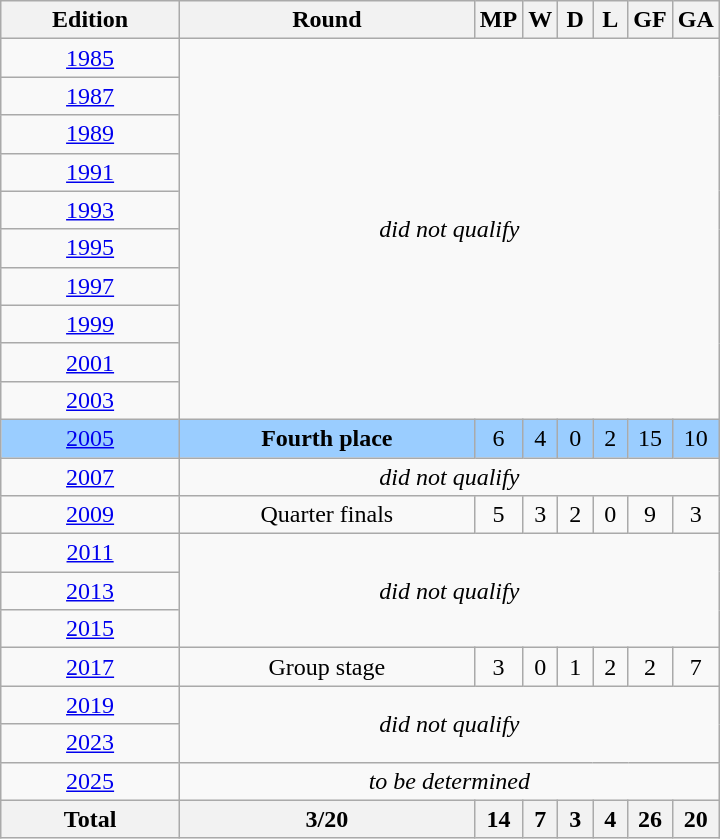<table class="wikitable" style="text-align:center; width:30em;">
<tr>
<th>Edition</th>
<th>Round</th>
<th style="width:1em;">MP</th>
<th style="width:1em;">W</th>
<th style="width:1em;">D</th>
<th style="width:1em;">L</th>
<th style="width:1em;">GF</th>
<th style="width:1em;">GA</th>
</tr>
<tr>
<td> <a href='#'>1985</a></td>
<td rowspan=10 colspan=8><em>did not qualify</em></td>
</tr>
<tr>
<td> <a href='#'>1987</a></td>
</tr>
<tr>
<td> <a href='#'>1989</a></td>
</tr>
<tr>
<td> <a href='#'>1991</a></td>
</tr>
<tr>
<td> <a href='#'>1993</a></td>
</tr>
<tr>
<td> <a href='#'>1995</a></td>
</tr>
<tr>
<td> <a href='#'>1997</a></td>
</tr>
<tr>
<td> <a href='#'>1999</a></td>
</tr>
<tr>
<td> <a href='#'>2001</a></td>
</tr>
<tr>
<td> <a href='#'>2003</a></td>
</tr>
<tr bgcolor=#9acdff>
<td> <a href='#'>2005</a></td>
<td><strong>Fourth place</strong></td>
<td>6</td>
<td>4</td>
<td>0</td>
<td>2</td>
<td>15</td>
<td>10</td>
</tr>
<tr>
<td> <a href='#'>2007</a></td>
<td colspan=8><em>did not qualify</em></td>
</tr>
<tr>
<td> <a href='#'>2009</a></td>
<td>Quarter finals</td>
<td>5</td>
<td>3</td>
<td>2</td>
<td>0</td>
<td>9</td>
<td>3</td>
</tr>
<tr>
<td> <a href='#'>2011</a></td>
<td rowspan=3 colspan=8><em>did not qualify</em></td>
</tr>
<tr>
<td> <a href='#'>2013</a></td>
</tr>
<tr>
<td> <a href='#'>2015</a></td>
</tr>
<tr>
<td> <a href='#'>2017</a></td>
<td>Group stage</td>
<td>3</td>
<td>0</td>
<td>1</td>
<td>2</td>
<td>2</td>
<td>7</td>
</tr>
<tr>
<td> <a href='#'>2019</a></td>
<td rowspan=2 colspan=8><em>did not qualify</em></td>
</tr>
<tr>
<td> <a href='#'>2023</a></td>
</tr>
<tr>
<td> <a href='#'>2025</a></td>
<td colspan=8><em>to be determined</em></td>
</tr>
<tr>
<th><strong>Total</strong></th>
<th>3/20</th>
<th>14</th>
<th>7</th>
<th>3</th>
<th>4</th>
<th>26</th>
<th>20</th>
</tr>
</table>
